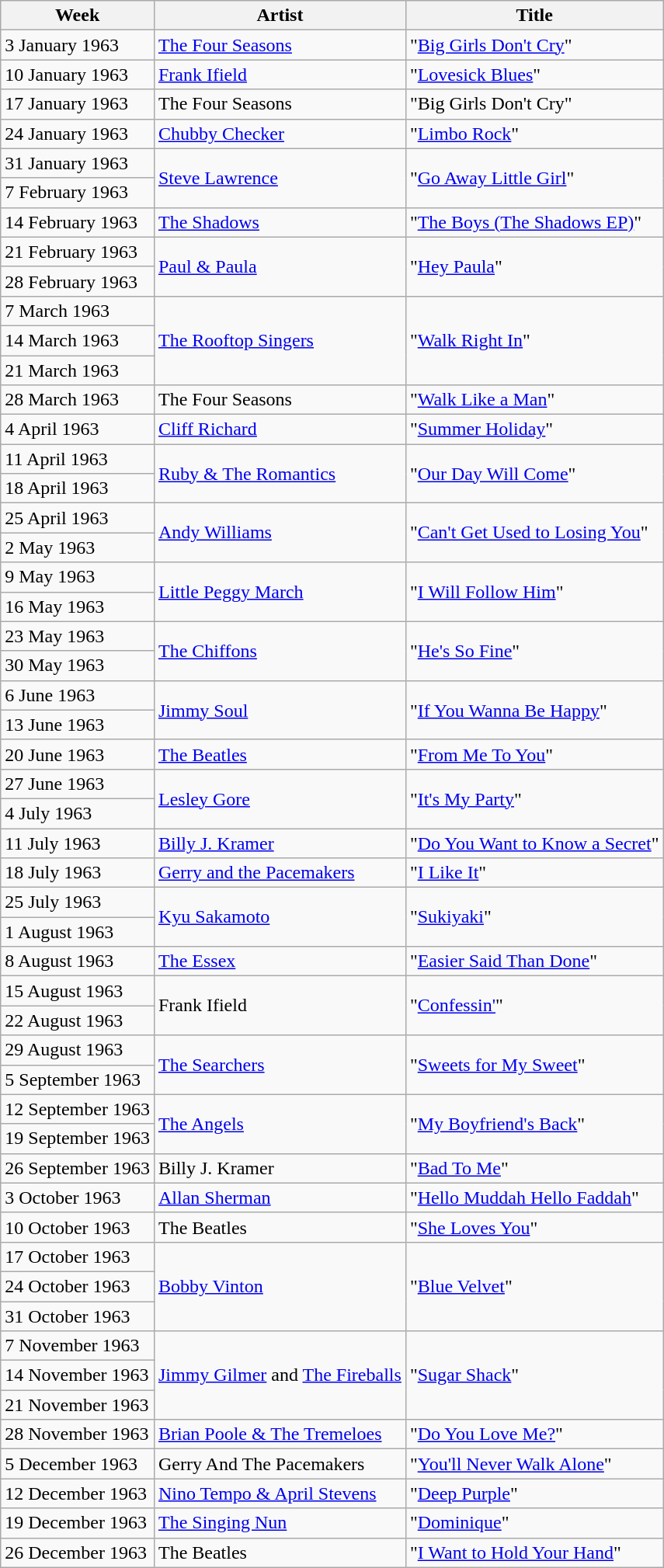<table class="wikitable">
<tr>
<th>Week</th>
<th>Artist</th>
<th>Title</th>
</tr>
<tr>
<td>3 January 1963</td>
<td rowspan="1"><a href='#'>The Four Seasons</a></td>
<td rowspan="1">"<a href='#'>Big Girls Don't Cry</a>"</td>
</tr>
<tr>
<td>10 January 1963</td>
<td rowspan="1"><a href='#'>Frank Ifield</a></td>
<td rowspan="1">"<a href='#'>Lovesick Blues</a>"</td>
</tr>
<tr>
<td>17 January 1963</td>
<td rowspan="1">The Four Seasons</td>
<td rowspan="1">"Big Girls Don't Cry"</td>
</tr>
<tr>
<td>24 January 1963</td>
<td rowspan="1"><a href='#'>Chubby Checker</a></td>
<td rowspan="1">"<a href='#'>Limbo Rock</a>"</td>
</tr>
<tr>
<td>31 January 1963</td>
<td rowspan="2"><a href='#'>Steve Lawrence</a></td>
<td rowspan="2">"<a href='#'>Go Away Little Girl</a>"</td>
</tr>
<tr>
<td>7 February 1963</td>
</tr>
<tr>
<td>14 February 1963</td>
<td rowspan="1"><a href='#'>The Shadows</a></td>
<td rowspan="1">"<a href='#'>The Boys (The Shadows EP)</a>"</td>
</tr>
<tr>
<td>21 February 1963</td>
<td rowspan="2"><a href='#'>Paul & Paula</a></td>
<td rowspan="2">"<a href='#'>Hey Paula</a>"</td>
</tr>
<tr>
<td>28 February 1963</td>
</tr>
<tr>
<td>7 March 1963</td>
<td rowspan="3"><a href='#'>The Rooftop Singers</a></td>
<td rowspan="3">"<a href='#'>Walk Right In</a>"</td>
</tr>
<tr>
<td>14 March 1963</td>
</tr>
<tr>
<td>21 March 1963</td>
</tr>
<tr>
<td>28 March 1963</td>
<td rowspan="1">The Four Seasons</td>
<td rowspan="1">"<a href='#'>Walk Like a Man</a>"</td>
</tr>
<tr>
<td>4 April 1963</td>
<td rowspan="1"><a href='#'>Cliff Richard</a></td>
<td rowspan="1">"<a href='#'>Summer Holiday</a>"</td>
</tr>
<tr>
<td>11 April 1963</td>
<td rowspan="2"><a href='#'>Ruby & The Romantics</a></td>
<td rowspan="2">"<a href='#'>Our Day Will Come</a>"</td>
</tr>
<tr>
<td>18 April 1963</td>
</tr>
<tr>
<td>25 April 1963</td>
<td rowspan="2"><a href='#'>Andy Williams</a></td>
<td rowspan="2">"<a href='#'>Can't Get Used to Losing You</a>"</td>
</tr>
<tr>
<td>2 May 1963</td>
</tr>
<tr>
<td>9 May 1963</td>
<td rowspan="2"><a href='#'>Little Peggy March</a></td>
<td rowspan="2">"<a href='#'>I Will Follow Him</a>"</td>
</tr>
<tr>
<td>16 May 1963</td>
</tr>
<tr>
<td>23 May 1963</td>
<td rowspan="2"><a href='#'>The Chiffons</a></td>
<td rowspan="2">"<a href='#'>He's So Fine</a>"</td>
</tr>
<tr>
<td>30 May 1963</td>
</tr>
<tr>
<td>6 June 1963</td>
<td rowspan="2"><a href='#'>Jimmy Soul</a></td>
<td rowspan="2">"<a href='#'>If You Wanna Be Happy</a>"</td>
</tr>
<tr>
<td>13 June 1963</td>
</tr>
<tr>
<td>20 June 1963</td>
<td rowspan="1"><a href='#'>The Beatles</a></td>
<td rowspan="1">"<a href='#'>From Me To You</a>"</td>
</tr>
<tr>
<td>27 June 1963</td>
<td rowspan="2"><a href='#'>Lesley Gore</a></td>
<td rowspan="2">"<a href='#'>It's My Party</a>"</td>
</tr>
<tr>
<td>4 July 1963</td>
</tr>
<tr>
<td>11 July 1963</td>
<td rowspan="1"><a href='#'>Billy J. Kramer</a></td>
<td rowspan="1">"<a href='#'>Do You Want to Know a Secret</a>"</td>
</tr>
<tr>
<td>18 July 1963</td>
<td rowspan="1"><a href='#'>Gerry and the Pacemakers</a></td>
<td rowspan="1">"<a href='#'>I Like It</a>"</td>
</tr>
<tr>
<td>25 July 1963</td>
<td rowspan="2"><a href='#'>Kyu Sakamoto</a></td>
<td rowspan="2">"<a href='#'>Sukiyaki</a>"</td>
</tr>
<tr>
<td>1 August 1963</td>
</tr>
<tr>
<td>8 August 1963</td>
<td rowspan="1"><a href='#'>The Essex</a></td>
<td rowspan="1">"<a href='#'>Easier Said Than Done</a>"</td>
</tr>
<tr>
<td>15 August 1963</td>
<td rowspan="2">Frank Ifield</td>
<td rowspan="2">"<a href='#'>Confessin'</a>"</td>
</tr>
<tr>
<td>22 August 1963</td>
</tr>
<tr>
<td>29 August 1963</td>
<td rowspan="2"><a href='#'>The Searchers</a></td>
<td rowspan="2">"<a href='#'>Sweets for My Sweet</a>"</td>
</tr>
<tr>
<td>5 September 1963</td>
</tr>
<tr>
<td>12 September 1963</td>
<td rowspan="2"><a href='#'>The Angels</a></td>
<td rowspan="2">"<a href='#'>My Boyfriend's Back</a>"</td>
</tr>
<tr>
<td>19 September 1963</td>
</tr>
<tr>
<td>26 September 1963</td>
<td rowspan="1">Billy J. Kramer</td>
<td rowspan="1">"<a href='#'>Bad To Me</a>"</td>
</tr>
<tr>
<td>3 October 1963</td>
<td rowspan="1"><a href='#'>Allan Sherman</a></td>
<td rowspan="1">"<a href='#'>Hello Muddah Hello Faddah</a>"</td>
</tr>
<tr>
<td>10 October 1963</td>
<td rowspan="1">The Beatles</td>
<td rowspan="1">"<a href='#'>She Loves You</a>"</td>
</tr>
<tr>
<td>17 October 1963</td>
<td rowspan="3"><a href='#'>Bobby Vinton</a></td>
<td rowspan="3">"<a href='#'>Blue Velvet</a>"</td>
</tr>
<tr>
<td>24 October 1963</td>
</tr>
<tr>
<td>31 October 1963</td>
</tr>
<tr>
<td>7 November 1963</td>
<td rowspan="3"><a href='#'>Jimmy Gilmer</a> and <a href='#'>The Fireballs</a></td>
<td rowspan="3">"<a href='#'>Sugar Shack</a>"</td>
</tr>
<tr>
<td>14 November 1963</td>
</tr>
<tr>
<td>21 November 1963</td>
</tr>
<tr>
<td>28 November 1963</td>
<td rowspan="1"><a href='#'>Brian Poole & The Tremeloes</a></td>
<td rowspan="1">"<a href='#'>Do You Love Me?</a>"</td>
</tr>
<tr>
<td>5 December 1963</td>
<td rowspan="1">Gerry And The Pacemakers</td>
<td rowspan="1">"<a href='#'>You'll Never Walk Alone</a>"</td>
</tr>
<tr>
<td>12 December 1963</td>
<td rowspan="1"><a href='#'>Nino Tempo & April Stevens</a></td>
<td rowspan="1">"<a href='#'>Deep Purple</a>"</td>
</tr>
<tr>
<td>19 December 1963</td>
<td rowspan="1"><a href='#'>The Singing Nun</a></td>
<td rowspan="1">"<a href='#'>Dominique</a>"</td>
</tr>
<tr>
<td>26 December 1963</td>
<td rowspan="1">The Beatles</td>
<td rowspan="1">"<a href='#'>I Want to Hold Your Hand</a>"</td>
</tr>
</table>
